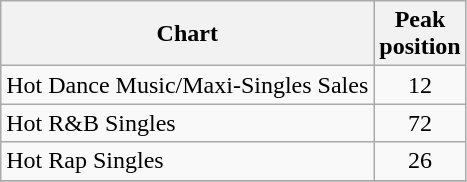<table class="wikitable">
<tr>
<th>Chart</th>
<th>Peak<br>position</th>
</tr>
<tr>
<td>Hot Dance Music/Maxi-Singles Sales</td>
<td align="center">12</td>
</tr>
<tr>
<td>Hot R&B Singles</td>
<td align="center">72</td>
</tr>
<tr>
<td>Hot Rap Singles</td>
<td align="center">26</td>
</tr>
<tr>
</tr>
</table>
